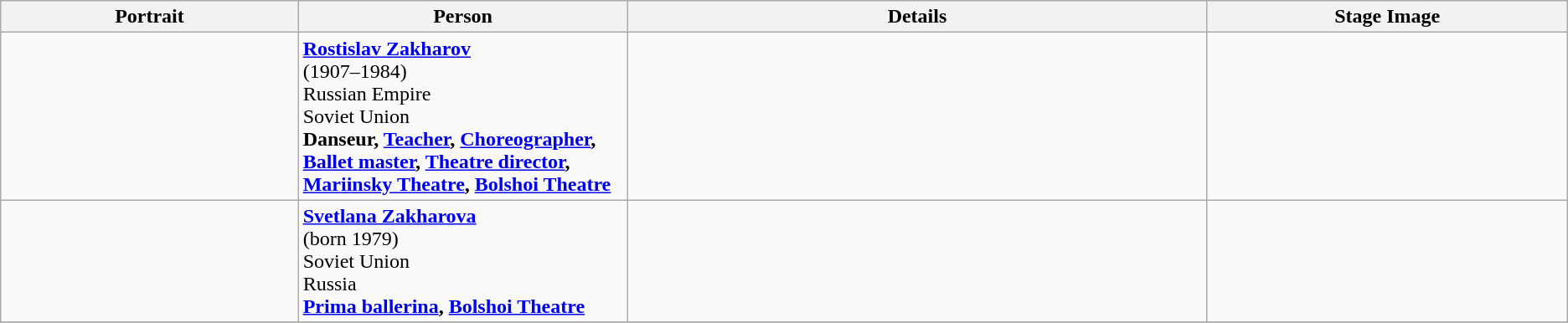<table class="wikitable">
<tr>
<th width=19%>Portrait</th>
<th width=21%>Person</th>
<th width=37%>Details</th>
<th width=23%>Stage Image</th>
</tr>
<tr>
<td></td>
<td><strong><a href='#'>Rostislav Zakharov</a></strong><br>(1907–1984)<br>Russian Empire<br>Soviet Union<br><strong>Danseur, <a href='#'>Teacher</a>, <a href='#'>Choreographer</a>, <a href='#'>Ballet master</a>, <a href='#'>Theatre director</a>, <a href='#'>Mariinsky Theatre</a>, <a href='#'>Bolshoi Theatre</a></strong></td>
<td></td>
<td></td>
</tr>
<tr>
<td></td>
<td><strong><a href='#'>Svetlana Zakharova</a></strong><br> (born 1979)<br>Soviet Union<br>Russia<br> <strong><a href='#'>Prima ballerina</a>, <a href='#'>Bolshoi Theatre</a></strong></td>
<td></td>
<td></td>
</tr>
<tr>
</tr>
</table>
